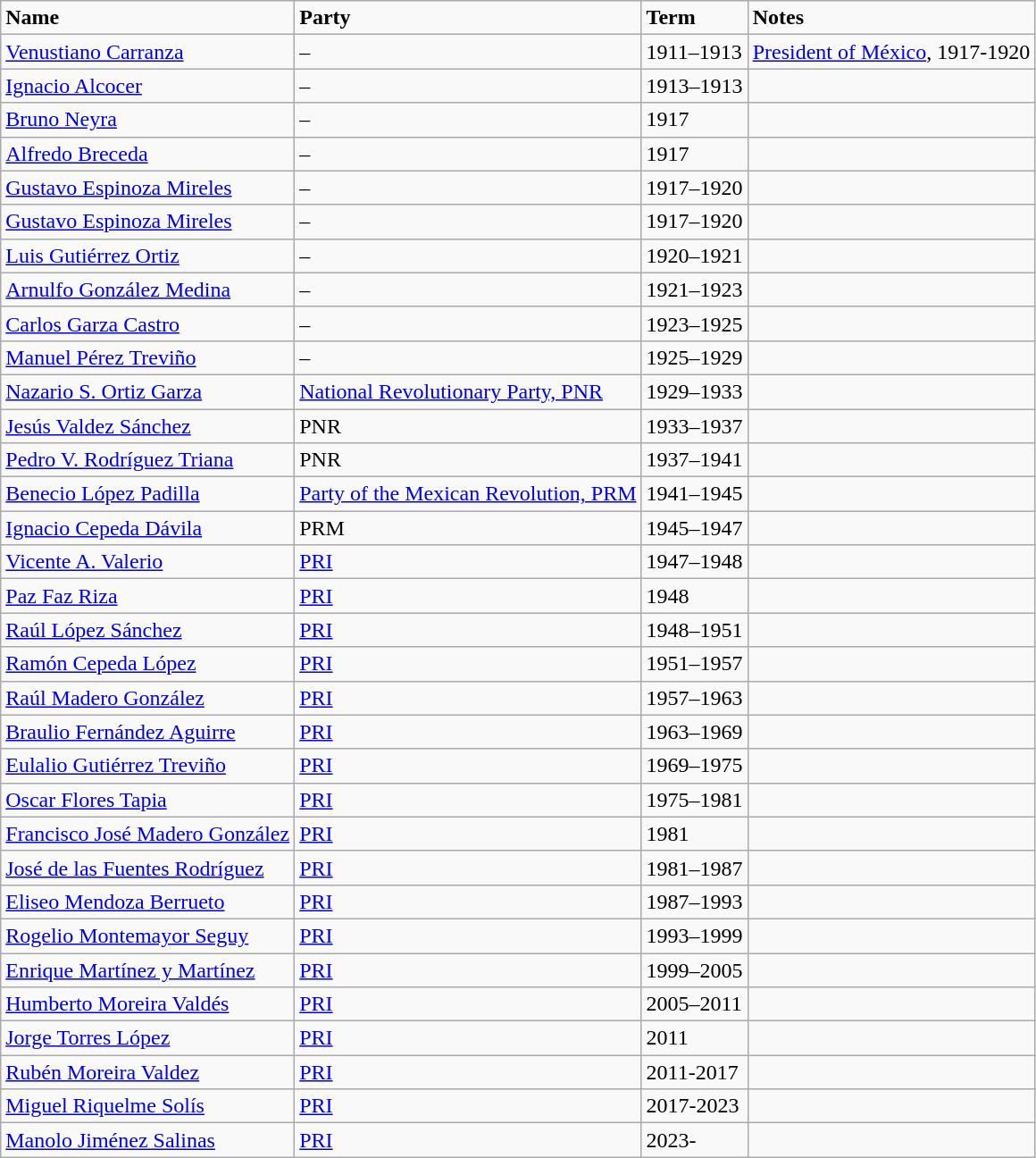<table class="wikitable">
<tr>
<td><strong>Name</strong></td>
<td><strong>Party</strong></td>
<td><strong>Term</strong></td>
<td><strong>Notes</strong></td>
</tr>
<tr>
<td><a href='#'>Venustiano Carranza</a></td>
<td>–</td>
<td>1911–1913</td>
<td><a href='#'>President of México</a>, 1917-1920</td>
</tr>
<tr>
<td><a href='#'>Ignacio Alcocer</a></td>
<td>–</td>
<td>1913–1913</td>
<td></td>
</tr>
<tr>
<td><a href='#'>Bruno Neyra</a></td>
<td>–</td>
<td>1917</td>
<td></td>
</tr>
<tr>
<td><a href='#'>Alfredo Breceda</a></td>
<td>–</td>
<td>1917</td>
<td></td>
</tr>
<tr>
<td><a href='#'>Gustavo Espinoza Mireles</a></td>
<td>–</td>
<td>1917–1920</td>
<td></td>
</tr>
<tr>
<td><a href='#'>Gustavo Espinoza Mireles</a></td>
<td>–</td>
<td>1917–1920</td>
<td></td>
</tr>
<tr>
<td><a href='#'>Luis Gutiérrez Ortiz</a></td>
<td>–</td>
<td>1920–1921</td>
<td></td>
</tr>
<tr>
<td><a href='#'>Arnulfo González Medina</a></td>
<td>–</td>
<td>1921–1923</td>
<td></td>
</tr>
<tr>
<td><a href='#'>Carlos Garza Castro</a></td>
<td>–</td>
<td>1923–1925</td>
<td></td>
</tr>
<tr>
<td><a href='#'>Manuel Pérez Treviño</a></td>
<td>–</td>
<td>1925–1929</td>
<td></td>
</tr>
<tr>
<td><a href='#'>Nazario S. Ortiz Garza</a></td>
<td><a href='#'>National Revolutionary Party, PNR</a></td>
<td>1929–1933</td>
<td></td>
</tr>
<tr>
<td><a href='#'>Jesús Valdez Sánchez</a></td>
<td>PNR</td>
<td>1933–1937</td>
<td></td>
</tr>
<tr>
<td><a href='#'>Pedro V. Rodríguez Triana</a></td>
<td>PNR</td>
<td>1937–1941</td>
<td></td>
</tr>
<tr>
<td><a href='#'>Benecio López Padilla</a></td>
<td><a href='#'>Party of the Mexican Revolution, PRM</a></td>
<td>1941–1945</td>
<td></td>
</tr>
<tr>
<td><a href='#'>Ignacio Cepeda Dávila</a></td>
<td>PRM</td>
<td>1945–1947</td>
<td></td>
</tr>
<tr>
<td><a href='#'>Vicente A. Valerio</a></td>
<td><a href='#'>PRI</a></td>
<td>1947–1948</td>
<td></td>
</tr>
<tr>
<td><a href='#'>Paz Faz Riza</a></td>
<td><a href='#'>PRI</a></td>
<td>1948</td>
<td></td>
</tr>
<tr>
<td><a href='#'>Raúl López Sánchez</a></td>
<td><a href='#'>PRI</a></td>
<td>1948–1951</td>
<td></td>
</tr>
<tr>
<td><a href='#'>Ramón Cepeda López</a></td>
<td><a href='#'>PRI</a></td>
<td>1951–1957</td>
<td></td>
</tr>
<tr>
<td><a href='#'>Raúl Madero González</a></td>
<td><a href='#'>PRI</a></td>
<td>1957–1963</td>
<td></td>
</tr>
<tr>
<td><a href='#'>Braulio Fernández Aguirre</a></td>
<td><a href='#'>PRI</a></td>
<td>1963–1969</td>
<td></td>
</tr>
<tr>
<td><a href='#'>Eulalio Gutiérrez Treviño</a></td>
<td><a href='#'>PRI</a></td>
<td>1969–1975</td>
<td></td>
</tr>
<tr>
<td><a href='#'>Oscar Flores Tapia</a></td>
<td><a href='#'>PRI</a></td>
<td>1975–1981</td>
<td></td>
</tr>
<tr>
<td><a href='#'>Francisco José Madero González</a></td>
<td><a href='#'>PRI</a></td>
<td>1981</td>
<td></td>
</tr>
<tr>
<td><a href='#'>José de las Fuentes Rodríguez</a></td>
<td><a href='#'>PRI</a></td>
<td>1981–1987</td>
<td></td>
</tr>
<tr>
<td><a href='#'>Eliseo Mendoza Berrueto</a></td>
<td><a href='#'>PRI</a></td>
<td>1987–1993</td>
<td></td>
</tr>
<tr>
<td><a href='#'>Rogelio Montemayor Seguy</a></td>
<td><a href='#'>PRI</a></td>
<td>1993–1999</td>
<td></td>
</tr>
<tr>
<td><a href='#'>Enrique Martínez y Martínez</a></td>
<td><a href='#'>PRI</a></td>
<td>1999–2005</td>
<td></td>
</tr>
<tr>
<td><a href='#'>Humberto Moreira Valdés</a></td>
<td><a href='#'>PRI</a></td>
<td>2005–2011</td>
<td></td>
</tr>
<tr>
<td><a href='#'>Jorge Torres López</a></td>
<td><a href='#'>PRI</a></td>
<td>2011</td>
<td></td>
</tr>
<tr>
<td><a href='#'>Rubén Moreira Valdez</a></td>
<td><a href='#'>PRI</a></td>
<td>2011-2017</td>
<td></td>
</tr>
<tr>
<td><a href='#'>Miguel Riquelme Solís</a></td>
<td><a href='#'>PRI</a></td>
<td>2017-2023</td>
<td></td>
</tr>
<tr>
<td><a href='#'>Manolo Jiménez Salinas</a></td>
<td><a href='#'>PRI</a></td>
<td>2023-</td>
<td></td>
</tr>
</table>
